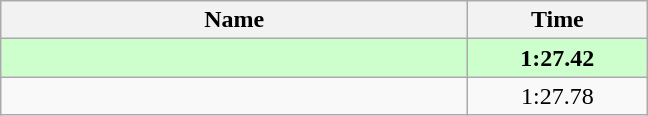<table class="wikitable" style="text-align:center;">
<tr>
<th style="width:19em">Name</th>
<th style="width:7em">Time</th>
</tr>
<tr bgcolor=ccffcc>
<td align=left><strong></strong></td>
<td><strong>1:27.42</strong></td>
</tr>
<tr>
<td align=left></td>
<td>1:27.78</td>
</tr>
</table>
